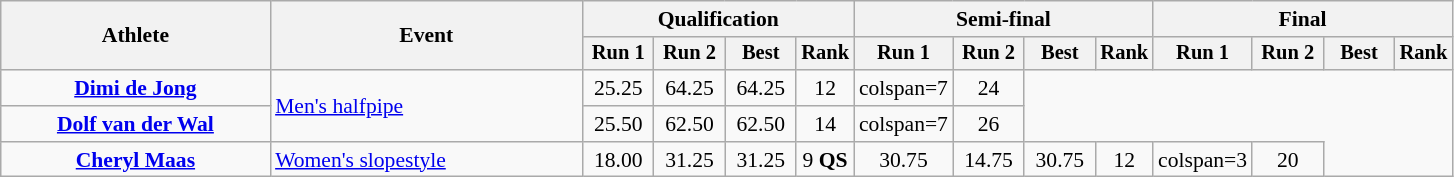<table class="wikitable plainrowheaders" style="text-align: center;font-size:90%">
<tr>
<th scope="col" rowspan="2" style="width:12em;">Athlete</th>
<th scope="col" rowspan="2" style="width:14em;">Event</th>
<th scope="col" colspan="4">Qualification</th>
<th scope="col" colspan="4">Semi-final</th>
<th scope="col" colspan="4">Final</th>
</tr>
<tr style="font-size:95%">
<th scope="col" style="width:3em;">Run 1</th>
<th scope="col" style="width:3em;">Run 2</th>
<th scope="col" style="width:3em;">Best</th>
<th scope="col" style="width:2em;">Rank</th>
<th scope="col" style="width:3em;">Run 1</th>
<th scope="col" style="width:3em;">Run 2</th>
<th scope="col" style="width:3em;">Best</th>
<th scope="col" style="width:2em;">Rank</th>
<th scope="col" style="width:3em;">Run 1</th>
<th scope="col" style="width:3em;">Run 2</th>
<th scope="col" style="width:3em;">Best</th>
<th scope="col" style="width:2em;">Rank</th>
</tr>
<tr>
<th scope="row" style="background-color:transparent"><a href='#'>Dimi de Jong</a></th>
<td align=left rowspan=2><a href='#'>Men's halfpipe</a></td>
<td>25.25</td>
<td>64.25</td>
<td>64.25</td>
<td>12</td>
<td>colspan=7 </td>
<td>24</td>
</tr>
<tr>
<th scope="row" style="background-color:transparent"><a href='#'>Dolf van der Wal</a></th>
<td>25.50</td>
<td>62.50</td>
<td>62.50</td>
<td>14</td>
<td>colspan=7 </td>
<td>26</td>
</tr>
<tr>
<th scope="row" style="background-color:transparent"><a href='#'>Cheryl Maas</a></th>
<td align=left><a href='#'>Women's slopestyle</a></td>
<td>18.00</td>
<td>31.25</td>
<td>31.25</td>
<td>9 <strong>QS</strong></td>
<td>30.75</td>
<td>14.75</td>
<td>30.75</td>
<td>12</td>
<td>colspan=3 </td>
<td>20</td>
</tr>
</table>
